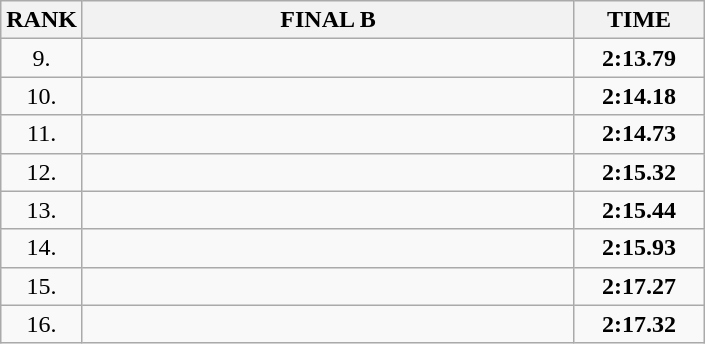<table class="wikitable">
<tr>
<th>RANK</th>
<th style="width: 20em">FINAL B</th>
<th style="width: 5em">TIME</th>
</tr>
<tr>
<td align="center">9.</td>
<td></td>
<td align="center"><strong>2:13.79</strong></td>
</tr>
<tr>
<td align="center">10.</td>
<td></td>
<td align="center"><strong>2:14.18</strong></td>
</tr>
<tr>
<td align="center">11.</td>
<td></td>
<td align="center"><strong>2:14.73</strong></td>
</tr>
<tr>
<td align="center">12.</td>
<td></td>
<td align="center"><strong>2:15.32</strong></td>
</tr>
<tr>
<td align="center">13.</td>
<td></td>
<td align="center"><strong>2:15.44</strong></td>
</tr>
<tr>
<td align="center">14.</td>
<td></td>
<td align="center"><strong>2:15.93</strong></td>
</tr>
<tr>
<td align="center">15.</td>
<td></td>
<td align="center"><strong>2:17.27</strong></td>
</tr>
<tr>
<td align="center">16.</td>
<td></td>
<td align="center"><strong>2:17.32</strong></td>
</tr>
</table>
